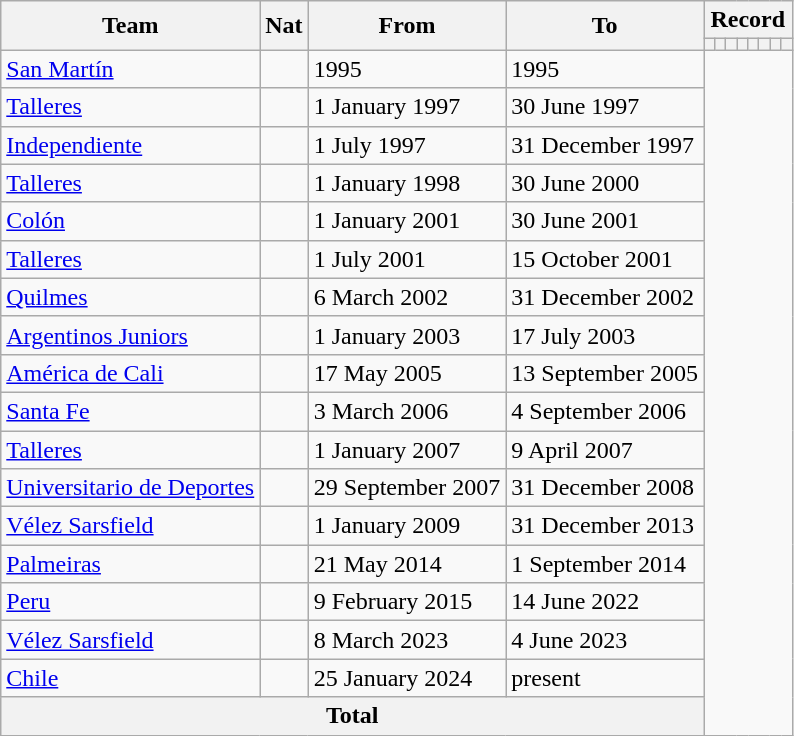<table class="wikitable" style="text-align: center">
<tr>
<th rowspan="2">Team</th>
<th rowspan="2">Nat</th>
<th rowspan="2">From</th>
<th rowspan="2">To</th>
<th colspan="8">Record</th>
</tr>
<tr>
<th></th>
<th></th>
<th></th>
<th></th>
<th></th>
<th></th>
<th></th>
<th></th>
</tr>
<tr>
<td align=left><a href='#'>San Martín</a></td>
<td></td>
<td align=left>1995</td>
<td align=left>1995<br></td>
</tr>
<tr>
<td align=left><a href='#'>Talleres</a></td>
<td></td>
<td align=left>1 January 1997</td>
<td align=left>30 June 1997<br></td>
</tr>
<tr>
<td align=left><a href='#'>Independiente</a></td>
<td></td>
<td align=left>1 July 1997</td>
<td align=left>31 December 1997<br></td>
</tr>
<tr>
<td align=left><a href='#'>Talleres</a></td>
<td></td>
<td align=left>1 January 1998</td>
<td align=left>30 June 2000<br></td>
</tr>
<tr>
<td align=left><a href='#'>Colón</a></td>
<td></td>
<td align=left>1 January 2001</td>
<td align=left>30 June 2001<br></td>
</tr>
<tr>
<td align=left><a href='#'>Talleres</a></td>
<td></td>
<td align=left>1 July 2001</td>
<td align=left>15 October 2001<br></td>
</tr>
<tr>
<td align=left><a href='#'>Quilmes</a></td>
<td></td>
<td align=left>6 March 2002</td>
<td align=left>31 December 2002<br></td>
</tr>
<tr>
<td align=left><a href='#'>Argentinos Juniors</a></td>
<td></td>
<td align=left>1 January 2003</td>
<td align=left>17 July 2003<br></td>
</tr>
<tr>
<td align=left><a href='#'>América de Cali</a></td>
<td></td>
<td align=left>17 May 2005</td>
<td align=left>13 September 2005<br></td>
</tr>
<tr>
<td align=left><a href='#'>Santa Fe</a></td>
<td></td>
<td align=left>3 March 2006</td>
<td align=left>4 September 2006<br></td>
</tr>
<tr>
<td align=left><a href='#'>Talleres</a></td>
<td></td>
<td align=left>1 January 2007</td>
<td align=left>9 April 2007<br></td>
</tr>
<tr>
<td align=left><a href='#'>Universitario de Deportes</a></td>
<td></td>
<td align=left>29 September 2007</td>
<td align=left>31 December 2008<br></td>
</tr>
<tr>
<td align=left><a href='#'>Vélez Sarsfield</a></td>
<td></td>
<td align=left>1 January 2009</td>
<td align=left>31 December 2013<br></td>
</tr>
<tr>
<td align=left><a href='#'>Palmeiras</a></td>
<td></td>
<td align=left>21 May 2014</td>
<td align=left>1 September 2014<br></td>
</tr>
<tr>
<td align=left><a href='#'>Peru</a></td>
<td></td>
<td align=left>9 February 2015</td>
<td align=left>14 June 2022<br></td>
</tr>
<tr>
<td align=left><a href='#'>Vélez Sarsfield</a></td>
<td></td>
<td align=left>8 March 2023</td>
<td align=left>4 June 2023<br></td>
</tr>
<tr>
<td align=left><a href='#'>Chile</a></td>
<td></td>
<td align=left>25 January 2024</td>
<td align=left>present<br></td>
</tr>
<tr>
<th colspan="4">Total<br></th>
</tr>
</table>
